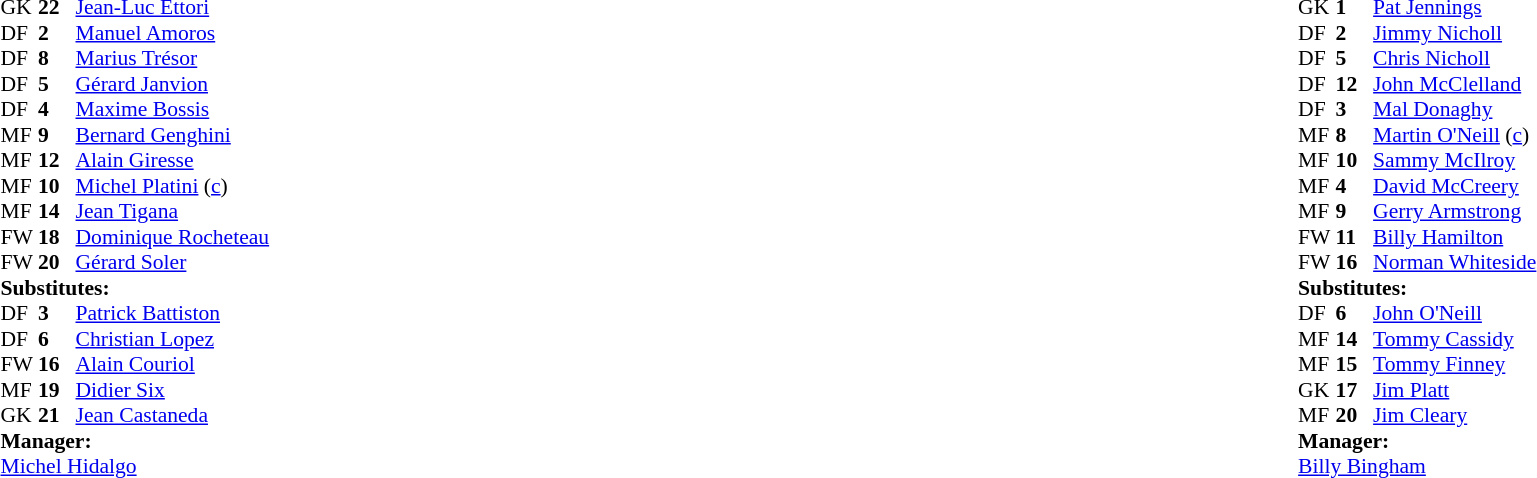<table width="100%">
<tr>
<td valign="top" width="50%"><br><table style="font-size: 90%" cellspacing="0" cellpadding="0">
<tr>
<th width="25"></th>
<th width="25"></th>
</tr>
<tr>
<td>GK</td>
<td><strong>22</strong></td>
<td><a href='#'>Jean-Luc Ettori</a></td>
</tr>
<tr>
<td>DF</td>
<td><strong>2</strong></td>
<td><a href='#'>Manuel Amoros</a></td>
</tr>
<tr>
<td>DF</td>
<td><strong>8</strong></td>
<td><a href='#'>Marius Trésor</a></td>
</tr>
<tr>
<td>DF</td>
<td><strong>5</strong></td>
<td><a href='#'>Gérard Janvion</a></td>
</tr>
<tr>
<td>DF</td>
<td><strong>4</strong></td>
<td><a href='#'>Maxime Bossis</a></td>
</tr>
<tr>
<td>MF</td>
<td><strong>9</strong></td>
<td><a href='#'>Bernard Genghini</a></td>
</tr>
<tr>
<td>MF</td>
<td><strong>12</strong></td>
<td><a href='#'>Alain Giresse</a></td>
</tr>
<tr>
<td>MF</td>
<td><strong>10</strong></td>
<td><a href='#'>Michel Platini</a> (<a href='#'>c</a>)</td>
</tr>
<tr>
<td>MF</td>
<td><strong>14</strong></td>
<td><a href='#'>Jean Tigana</a></td>
<td></td>
</tr>
<tr>
<td>FW</td>
<td><strong>18</strong></td>
<td><a href='#'>Dominique Rocheteau</a></td>
<td></td>
<td></td>
</tr>
<tr>
<td>FW</td>
<td><strong>20</strong></td>
<td><a href='#'>Gérard Soler</a></td>
<td></td>
<td></td>
</tr>
<tr>
<td colspan=3><strong>Substitutes:</strong></td>
</tr>
<tr>
<td>DF</td>
<td><strong>3</strong></td>
<td><a href='#'>Patrick Battiston</a></td>
</tr>
<tr>
<td>DF</td>
<td><strong>6</strong></td>
<td><a href='#'>Christian Lopez</a></td>
</tr>
<tr>
<td>FW</td>
<td><strong>16</strong></td>
<td><a href='#'>Alain Couriol</a></td>
<td></td>
<td></td>
</tr>
<tr>
<td>MF</td>
<td><strong>19</strong></td>
<td><a href='#'>Didier Six</a></td>
<td></td>
<td></td>
</tr>
<tr>
<td>GK</td>
<td><strong>21</strong></td>
<td><a href='#'>Jean Castaneda</a></td>
</tr>
<tr>
<td colspan=3><strong>Manager:</strong></td>
</tr>
<tr>
<td colspan=4><a href='#'>Michel Hidalgo</a></td>
</tr>
</table>
</td>
<td valign="top" width="50%"><br><table style="font-size: 90%" cellspacing="0" cellpadding="0" align="center">
<tr>
<th width=25></th>
<th width=25></th>
</tr>
<tr>
<td>GK</td>
<td><strong>1</strong></td>
<td><a href='#'>Pat Jennings</a></td>
</tr>
<tr>
<td>DF</td>
<td><strong>2</strong></td>
<td><a href='#'>Jimmy Nicholl</a></td>
</tr>
<tr>
<td>DF</td>
<td><strong>5</strong></td>
<td><a href='#'>Chris Nicholl</a></td>
</tr>
<tr>
<td>DF</td>
<td><strong>12</strong></td>
<td><a href='#'>John McClelland</a></td>
</tr>
<tr>
<td>DF</td>
<td><strong>3</strong></td>
<td><a href='#'>Mal Donaghy</a></td>
</tr>
<tr>
<td>MF</td>
<td><strong>8</strong></td>
<td><a href='#'>Martin O'Neill</a> (<a href='#'>c</a>)</td>
</tr>
<tr>
<td>MF</td>
<td><strong>10</strong></td>
<td><a href='#'>Sammy McIlroy</a></td>
</tr>
<tr>
<td>MF</td>
<td><strong>4</strong></td>
<td><a href='#'>David McCreery</a></td>
<td></td>
<td></td>
</tr>
<tr>
<td>MF</td>
<td><strong>9</strong></td>
<td><a href='#'>Gerry Armstrong</a></td>
</tr>
<tr>
<td>FW</td>
<td><strong>11</strong></td>
<td><a href='#'>Billy Hamilton</a></td>
<td></td>
</tr>
<tr>
<td>FW</td>
<td><strong>16</strong></td>
<td><a href='#'>Norman Whiteside</a></td>
</tr>
<tr>
<td colspan=3><strong>Substitutes:</strong></td>
</tr>
<tr>
<td>DF</td>
<td><strong>6</strong></td>
<td><a href='#'>John O'Neill</a></td>
<td></td>
<td></td>
</tr>
<tr>
<td>MF</td>
<td><strong>14</strong></td>
<td><a href='#'>Tommy Cassidy</a></td>
</tr>
<tr>
<td>MF</td>
<td><strong>15</strong></td>
<td><a href='#'>Tommy Finney</a></td>
</tr>
<tr>
<td>GK</td>
<td><strong>17</strong></td>
<td><a href='#'>Jim Platt</a></td>
</tr>
<tr>
<td>MF</td>
<td><strong>20</strong></td>
<td><a href='#'>Jim Cleary</a></td>
</tr>
<tr>
<td colspan=3><strong>Manager:</strong></td>
</tr>
<tr>
<td colspan=4><a href='#'>Billy Bingham</a></td>
</tr>
</table>
</td>
</tr>
</table>
